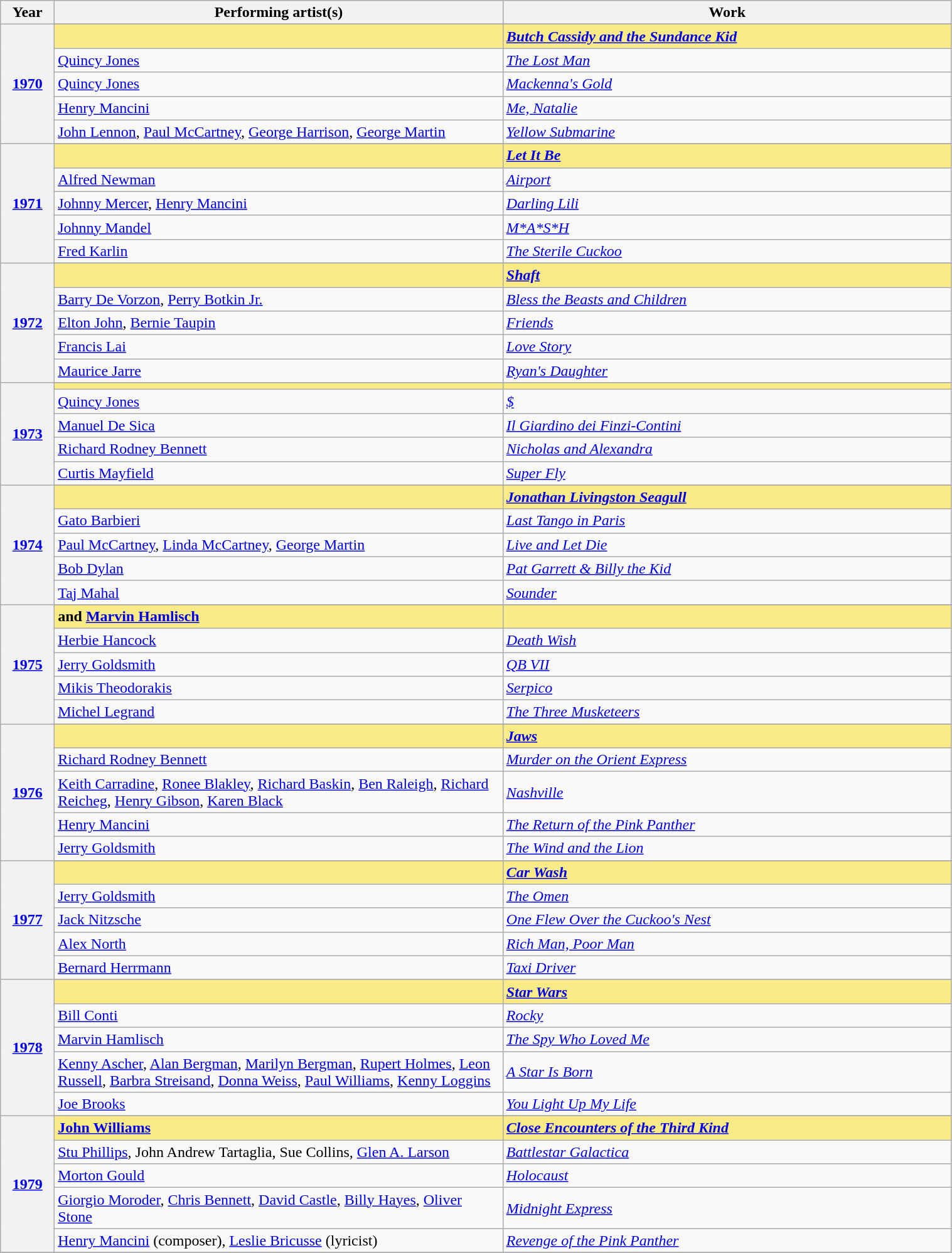<table class="wikitable" style="width:80%">
<tr>
<th width="2%">Year</th>
<th width="25%">Performing artist(s)</th>
<th width="25%">Work</th>
</tr>
<tr>
<th scope="row", rowspan=6, style="text-align:center;"><a href='#'>1970</a> <br></th>
</tr>
<tr style="background:#FAEB86">
<td><strong>  </strong></td>
<td><strong> <em><a href='#'>Butch Cassidy and the Sundance Kid</a></em> </strong></td>
</tr>
<tr>
<td><a href='#'>Quincy Jones</a></td>
<td><em><a href='#'>The Lost Man</a></em></td>
</tr>
<tr>
<td><a href='#'>Quincy Jones</a></td>
<td><em><a href='#'>Mackenna's Gold</a></em></td>
</tr>
<tr>
<td><a href='#'>Henry Mancini</a></td>
<td><em><a href='#'>Me, Natalie</a></em></td>
</tr>
<tr>
<td><a href='#'>John Lennon</a>, <a href='#'>Paul McCartney</a>, <a href='#'>George Harrison</a>, <a href='#'>George Martin</a></td>
<td><em><a href='#'>Yellow Submarine</a></em></td>
</tr>
<tr>
<th scope="row", rowspan=6, style="text-align:center;"><a href='#'>1971</a> <br></th>
</tr>
<tr style="background:#FAEB86">
<td><strong>  </strong></td>
<td><strong> <em><a href='#'>Let It Be</a></em> </strong></td>
</tr>
<tr>
<td><a href='#'>Alfred Newman</a></td>
<td><em><a href='#'>Airport</a></em></td>
</tr>
<tr>
<td><a href='#'>Johnny Mercer</a>, <a href='#'>Henry Mancini</a></td>
<td><em><a href='#'>Darling Lili</a></em></td>
</tr>
<tr>
<td><a href='#'>Johnny Mandel</a></td>
<td><em><a href='#'>M*A*S*H</a></em></td>
</tr>
<tr>
<td><a href='#'>Fred Karlin</a></td>
<td><em><a href='#'>The Sterile Cuckoo</a></em></td>
</tr>
<tr>
<th scope="row", rowspan=6, style="text-align:center;"><a href='#'>1972</a> <br></th>
</tr>
<tr style="background:#FAEB86">
<td><strong>  </strong></td>
<td><strong> <em><a href='#'>Shaft</a></em> </strong></td>
</tr>
<tr>
<td><a href='#'>Barry De Vorzon</a>, <a href='#'>Perry Botkin Jr.</a></td>
<td><em><a href='#'>Bless the Beasts and Children</a></em></td>
</tr>
<tr>
<td><a href='#'>Elton John</a>, <a href='#'>Bernie Taupin</a></td>
<td><em><a href='#'>Friends</a></em></td>
</tr>
<tr>
<td><a href='#'>Francis Lai</a></td>
<td><em><a href='#'>Love Story</a></em></td>
</tr>
<tr>
<td><a href='#'>Maurice Jarre</a></td>
<td><em><a href='#'>Ryan's Daughter</a></em></td>
</tr>
<tr>
<th scope="row", rowspan=6, style="text-align:center;"><a href='#'>1973</a> <br></th>
</tr>
<tr style="background:#FAEB86">
<td><strong>  </strong></td>
<td><strong> <em></em> </strong></td>
</tr>
<tr>
<td><a href='#'>Quincy Jones</a></td>
<td><em><a href='#'>$</a></em></td>
</tr>
<tr>
<td><a href='#'>Manuel De Sica</a></td>
<td><em><a href='#'>Il Giardino dei Finzi-Contini</a></em></td>
</tr>
<tr>
<td><a href='#'>Richard Rodney Bennett</a></td>
<td><em><a href='#'>Nicholas and Alexandra</a></em></td>
</tr>
<tr>
<td><a href='#'>Curtis Mayfield</a></td>
<td><em><a href='#'>Super Fly</a></em></td>
</tr>
<tr>
<th scope="row", rowspan=6, style="text-align:center;"><a href='#'>1974</a> <br></th>
</tr>
<tr style="background:#FAEB86">
<td><strong>  </strong></td>
<td><strong> <em><a href='#'>Jonathan Livingston Seagull</a></em> </strong></td>
</tr>
<tr>
<td><a href='#'>Gato Barbieri</a></td>
<td><em><a href='#'>Last Tango in Paris</a></em></td>
</tr>
<tr>
<td><a href='#'>Paul McCartney</a>, <a href='#'>Linda McCartney</a>, <a href='#'>George Martin</a></td>
<td><em><a href='#'>Live and Let Die</a></em></td>
</tr>
<tr>
<td><a href='#'>Bob Dylan</a></td>
<td><em><a href='#'>Pat Garrett & Billy the Kid</a></em></td>
</tr>
<tr>
<td><a href='#'>Taj Mahal</a></td>
<td><em><a href='#'>Sounder</a></em></td>
</tr>
<tr>
<th scope="row", rowspan=6, style="text-align:center;"><a href='#'>1975</a> <br></th>
</tr>
<tr style="background:#FAEB86">
<td><strong>  and <a href='#'>Marvin Hamlisch</a> </strong></td>
<td><strong> <em></em> </strong></td>
</tr>
<tr>
<td><a href='#'>Herbie Hancock</a></td>
<td><em><a href='#'>Death Wish</a></em></td>
</tr>
<tr>
<td><a href='#'>Jerry Goldsmith</a></td>
<td><em><a href='#'>QB VII</a></em></td>
</tr>
<tr>
<td><a href='#'>Mikis Theodorakis</a></td>
<td><em><a href='#'>Serpico</a></em></td>
</tr>
<tr>
<td><a href='#'>Michel Legrand</a></td>
<td><em><a href='#'>The Three Musketeers</a></em></td>
</tr>
<tr>
<th scope="row", rowspan=6, style="text-align:center;"><a href='#'>1976</a> <br></th>
</tr>
<tr style="background:#FAEB86">
<td><strong>  </strong></td>
<td><strong> <em><a href='#'>Jaws</a></em> </strong></td>
</tr>
<tr>
<td><a href='#'>Richard Rodney Bennett</a></td>
<td><em><a href='#'>Murder on the Orient Express</a></em></td>
</tr>
<tr>
<td><a href='#'>Keith Carradine</a>, <a href='#'>Ronee Blakley</a>, <a href='#'>Richard Baskin</a>, <a href='#'>Ben Raleigh</a>, <a href='#'>Richard Reicheg</a>, <a href='#'>Henry Gibson</a>, <a href='#'>Karen Black</a></td>
<td><em><a href='#'>Nashville</a></em></td>
</tr>
<tr>
<td><a href='#'>Henry Mancini</a></td>
<td><em><a href='#'>The Return of the Pink Panther</a></em></td>
</tr>
<tr>
<td><a href='#'>Jerry Goldsmith</a></td>
<td><em><a href='#'>The Wind and the Lion</a></em></td>
</tr>
<tr>
<th scope="row", rowspan=6, style="text-align:center;"><a href='#'>1977</a> <br></th>
</tr>
<tr style="background:#FAEB86">
<td><strong>  </strong></td>
<td><strong> <em><a href='#'>Car Wash</a></em> </strong></td>
</tr>
<tr>
<td><a href='#'>Jerry Goldsmith</a></td>
<td><em><a href='#'>The Omen</a></em></td>
</tr>
<tr>
<td><a href='#'>Jack Nitzsche</a></td>
<td><em><a href='#'>One Flew Over the Cuckoo's Nest</a></em></td>
</tr>
<tr>
<td><a href='#'>Alex North</a></td>
<td><em><a href='#'>Rich Man, Poor Man</a></em></td>
</tr>
<tr>
<td><a href='#'>Bernard Herrmann</a></td>
<td><em><a href='#'>Taxi Driver</a></em></td>
</tr>
<tr>
<th scope="row", rowspan=6, style="text-align:center;"><a href='#'>1978</a> <br></th>
</tr>
<tr style="background:#FAEB86">
<td><strong>  </strong></td>
<td><strong> <em><a href='#'>Star Wars</a></em> </strong></td>
</tr>
<tr>
<td><a href='#'>Bill Conti</a></td>
<td><em><a href='#'>Rocky</a></em></td>
</tr>
<tr>
<td><a href='#'>Marvin Hamlisch</a></td>
<td><em><a href='#'>The Spy Who Loved Me</a></em></td>
</tr>
<tr>
<td><a href='#'>Kenny Ascher</a>, <a href='#'>Alan Bergman</a>, <a href='#'>Marilyn Bergman</a>, <a href='#'>Rupert Holmes</a>, <a href='#'>Leon Russell</a>, <a href='#'>Barbra Streisand</a>, <a href='#'>Donna Weiss</a>, <a href='#'>Paul Williams</a>, <a href='#'>Kenny Loggins</a></td>
<td><em><a href='#'>A Star Is Born</a></em></td>
</tr>
<tr>
<td><a href='#'>Joe Brooks</a></td>
<td><em><a href='#'>You Light Up My Life</a></em></td>
</tr>
<tr>
<th scope="row", rowspan=6, style="text-align:center;"><a href='#'>1979</a> <br></th>
</tr>
<tr style="background:#FAEB86">
<td><strong> <a href='#'>John Williams</a> </strong></td>
<td><strong> <em><a href='#'>Close Encounters of the Third Kind</a></em> </strong></td>
</tr>
<tr>
<td><a href='#'>Stu Phillips</a>, John Andrew Tartaglia, Sue Collins, <a href='#'>Glen A. Larson</a></td>
<td><em><a href='#'>Battlestar Galactica</a></em></td>
</tr>
<tr>
<td><a href='#'>Morton Gould</a></td>
<td><em><a href='#'>Holocaust</a></em></td>
</tr>
<tr>
<td><a href='#'>Giorgio Moroder</a>, <a href='#'>Chris Bennett</a>, <a href='#'>David Castle</a>, <a href='#'>Billy Hayes</a>, <a href='#'>Oliver Stone</a></td>
<td><em><a href='#'>Midnight Express</a></em></td>
</tr>
<tr>
<td><a href='#'>Henry Mancini</a> (composer), <a href='#'>Leslie Bricusse</a> (lyricist)</td>
<td><em><a href='#'>Revenge of the Pink Panther</a></em></td>
</tr>
<tr>
</tr>
</table>
